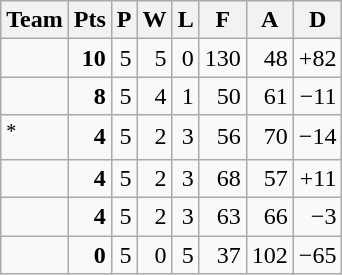<table class="wikitable" style="text-align:right">
<tr>
<th>Team</th>
<th>Pts</th>
<th>P</th>
<th>W</th>
<th>L</th>
<th>F</th>
<th>A</th>
<th>D</th>
</tr>
<tr>
<td align=left></td>
<td><strong>10</strong></td>
<td>5</td>
<td>5</td>
<td>0</td>
<td>130</td>
<td>48</td>
<td>+82</td>
</tr>
<tr>
<td align=left></td>
<td><strong>8</strong></td>
<td>5</td>
<td>4</td>
<td>1</td>
<td>50</td>
<td>61</td>
<td>−11</td>
</tr>
<tr>
<td align=left> <sup>*</sup></td>
<td><strong>4</strong></td>
<td>5</td>
<td>2</td>
<td>3</td>
<td>56</td>
<td>70</td>
<td>−14</td>
</tr>
<tr>
<td align=left></td>
<td><strong>4</strong></td>
<td>5</td>
<td>2</td>
<td>3</td>
<td>68</td>
<td>57</td>
<td>+11</td>
</tr>
<tr>
<td align=left></td>
<td><strong>4</strong></td>
<td>5</td>
<td>2</td>
<td>3</td>
<td>63</td>
<td>66</td>
<td>−3</td>
</tr>
<tr>
<td align=left></td>
<td><strong>0</strong></td>
<td>5</td>
<td>0</td>
<td>5</td>
<td>37</td>
<td>102</td>
<td>−65</td>
</tr>
</table>
